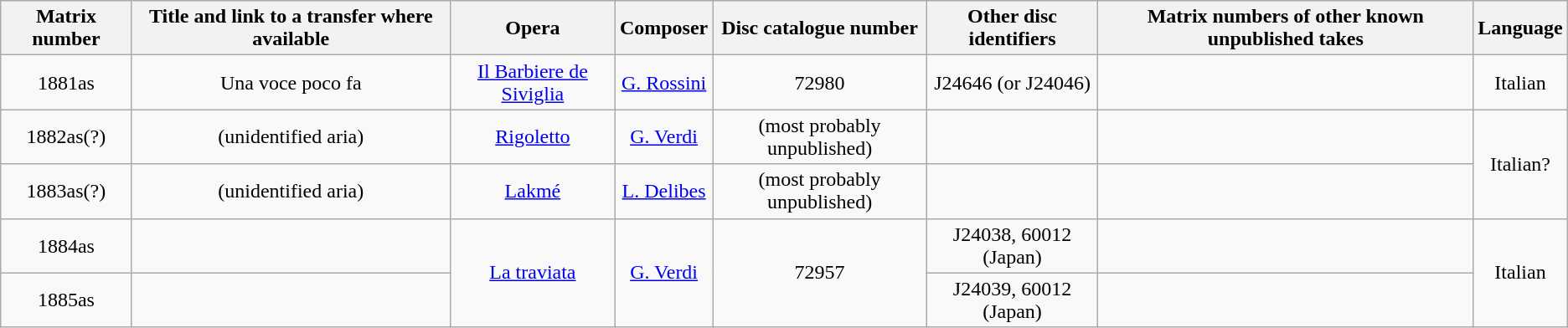<table class="wikitable plainrowheaders" style="text-align:center;">
<tr>
<th rowspan="1">Matrix number</th>
<th rowspan="1">Title and link to a transfer where available</th>
<th>Opera</th>
<th>Composer</th>
<th rowspan="1">Disc catalogue number</th>
<th rowspan="1">Other disc identifiers</th>
<th>Matrix numbers of other known unpublished takes</th>
<th>Language</th>
</tr>
<tr>
<td>1881as</td>
<td>Una voce poco fa</td>
<td><a href='#'>Il Barbiere de Siviglia</a></td>
<td><a href='#'>G. Rossini</a></td>
<td>72980</td>
<td>J24646 (or J24046)</td>
<td></td>
<td>Italian</td>
</tr>
<tr>
<td>1882as(?)</td>
<td>(unidentified aria)</td>
<td><a href='#'>Rigoletto</a></td>
<td><a href='#'>G. Verdi</a></td>
<td>(most probably unpublished)</td>
<td></td>
<td></td>
<td rowspan="2">Italian?</td>
</tr>
<tr>
<td>1883as(?)</td>
<td>(unidentified aria)</td>
<td><a href='#'>Lakmé</a></td>
<td><a href='#'>L. Delibes</a></td>
<td>(most probably unpublished)</td>
<td></td>
<td></td>
</tr>
<tr>
<td>1884as</td>
<td></td>
<td rowspan="2"><a href='#'>La traviata</a></td>
<td rowspan="2"><a href='#'>G. Verdi</a></td>
<td rowspan="2">72957</td>
<td>J24038, 60012 (Japan)</td>
<td></td>
<td rowspan="2">Italian</td>
</tr>
<tr>
<td>1885as</td>
<td></td>
<td>J24039, 60012 (Japan)</td>
<td></td>
</tr>
</table>
